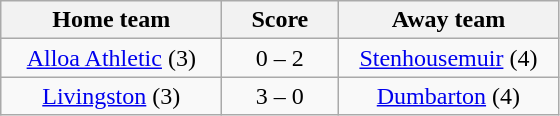<table class="wikitable" style="text-align: center">
<tr>
<th width=140>Home team</th>
<th width=70>Score</th>
<th width=140>Away team</th>
</tr>
<tr>
<td><a href='#'>Alloa Athletic</a> (3)</td>
<td>0 – 2</td>
<td><a href='#'>Stenhousemuir</a> (4)</td>
</tr>
<tr>
<td><a href='#'>Livingston</a> (3)</td>
<td>3 – 0</td>
<td><a href='#'>Dumbarton</a> (4)</td>
</tr>
</table>
